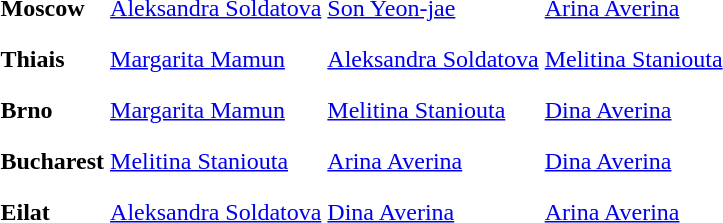<table>
<tr>
<th scope=row style="text-align:left">Moscow</th>
<td style="height:30px;"> <a href='#'>Aleksandra Soldatova</a></td>
<td style="height:30px;"> <a href='#'>Son Yeon-jae</a></td>
<td style="height:30px;"> <a href='#'>Arina Averina</a></td>
</tr>
<tr>
<th scope=row style="text-align:left">Thiais</th>
<td style="height:30px;"> <a href='#'>Margarita Mamun</a></td>
<td style="height:30px;"> <a href='#'>Aleksandra Soldatova</a></td>
<td style="height:30px;"> <a href='#'>Melitina Staniouta</a></td>
</tr>
<tr>
<th scope=row style="text-align:left">Brno</th>
<td style="height:30px;"> <a href='#'>Margarita Mamun</a></td>
<td style="height:30px;"> <a href='#'>Melitina Staniouta</a></td>
<td style="height:30px;"> <a href='#'>Dina Averina</a></td>
</tr>
<tr>
<th scope=row style="text-align:left">Bucharest</th>
<td style="height:30px;"> <a href='#'>Melitina Staniouta</a></td>
<td style="height:30px;"> <a href='#'>Arina Averina</a></td>
<td style="height:30px;"> <a href='#'>Dina Averina</a></td>
</tr>
<tr>
<th scope=row style="text-align:left">Eilat</th>
<td style="height:30px;"> <a href='#'>Aleksandra Soldatova</a></td>
<td style="height:30px;"> <a href='#'>Dina Averina</a></td>
<td style="height:30px;"> <a href='#'>Arina Averina</a></td>
</tr>
<tr>
</tr>
</table>
